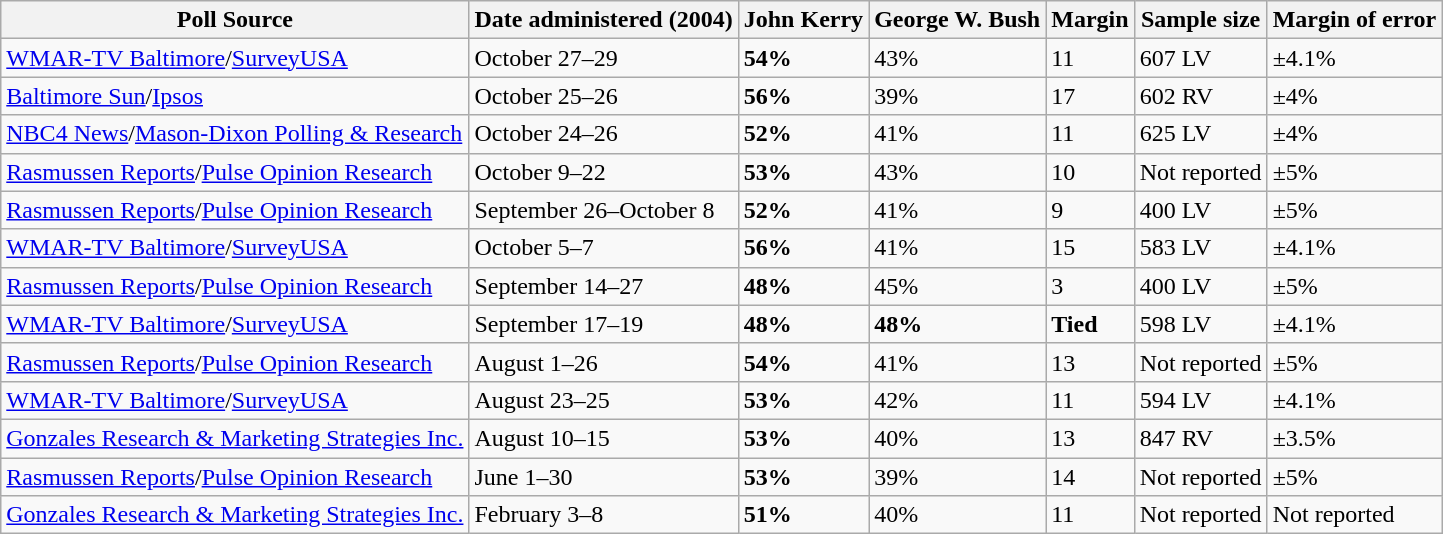<table class="wikitable">
<tr>
<th>Poll Source</th>
<th>Date administered (2004)</th>
<th>John Kerry</th>
<th>George W. Bush</th>
<th>Margin</th>
<th>Sample size</th>
<th>Margin of error</th>
</tr>
<tr>
<td><a href='#'>WMAR-TV Baltimore</a>/<a href='#'>SurveyUSA</a></td>
<td>October 27–29</td>
<td><strong>54%</strong></td>
<td>43%</td>
<td>11</td>
<td>607 LV</td>
<td>±4.1%</td>
</tr>
<tr>
<td><a href='#'>Baltimore Sun</a>/<a href='#'>Ipsos</a></td>
<td>October 25–26</td>
<td><strong>56%</strong></td>
<td>39%</td>
<td>17</td>
<td>602 RV</td>
<td>±4%</td>
</tr>
<tr>
<td><a href='#'>NBC4 News</a>/<a href='#'>Mason-Dixon Polling & Research</a></td>
<td>October 24–26</td>
<td><strong>52%</strong></td>
<td>41%</td>
<td>11</td>
<td>625 LV</td>
<td>±4%</td>
</tr>
<tr>
<td><a href='#'>Rasmussen Reports</a>/<a href='#'>Pulse Opinion Research</a></td>
<td>October 9–22</td>
<td><strong>53%</strong></td>
<td>43%</td>
<td>10</td>
<td>Not reported</td>
<td>±5%</td>
</tr>
<tr>
<td><a href='#'>Rasmussen Reports</a>/<a href='#'>Pulse Opinion Research</a></td>
<td>September 26–October 8</td>
<td><strong>52%</strong></td>
<td>41%</td>
<td>9</td>
<td>400 LV</td>
<td>±5%</td>
</tr>
<tr>
<td><a href='#'>WMAR-TV Baltimore</a>/<a href='#'>SurveyUSA</a></td>
<td>October 5–7</td>
<td><strong>56%</strong></td>
<td>41%</td>
<td>15</td>
<td>583 LV</td>
<td>±4.1%</td>
</tr>
<tr>
<td><a href='#'>Rasmussen Reports</a>/<a href='#'>Pulse Opinion Research</a></td>
<td>September 14–27</td>
<td><strong>48%</strong></td>
<td>45%</td>
<td>3</td>
<td>400 LV</td>
<td>±5%</td>
</tr>
<tr>
<td><a href='#'>WMAR-TV Baltimore</a>/<a href='#'>SurveyUSA</a></td>
<td>September 17–19</td>
<td><strong>48%</strong></td>
<td><strong>48%</strong></td>
<td><strong>Tied</strong></td>
<td>598 LV</td>
<td>±4.1%</td>
</tr>
<tr>
<td><a href='#'>Rasmussen Reports</a>/<a href='#'>Pulse Opinion Research</a></td>
<td>August 1–26</td>
<td><strong>54%</strong></td>
<td>41%</td>
<td>13</td>
<td>Not reported</td>
<td>±5%</td>
</tr>
<tr>
<td><a href='#'>WMAR-TV Baltimore</a>/<a href='#'>SurveyUSA</a></td>
<td>August 23–25</td>
<td><strong>53%</strong></td>
<td>42%</td>
<td>11</td>
<td>594 LV</td>
<td>±4.1%</td>
</tr>
<tr>
<td><a href='#'>Gonzales Research & Marketing Strategies Inc.</a></td>
<td>August 10–15</td>
<td><strong>53%</strong></td>
<td>40%</td>
<td>13</td>
<td>847 RV</td>
<td>±3.5%</td>
</tr>
<tr>
<td><a href='#'>Rasmussen Reports</a>/<a href='#'>Pulse Opinion Research</a></td>
<td>June 1–30</td>
<td><strong>53%</strong></td>
<td>39%</td>
<td>14</td>
<td>Not reported</td>
<td>±5%</td>
</tr>
<tr>
<td><a href='#'>Gonzales Research & Marketing Strategies Inc.</a></td>
<td>February 3–8</td>
<td><strong>51%</strong></td>
<td>40%</td>
<td>11</td>
<td>Not reported</td>
<td>Not reported</td>
</tr>
</table>
